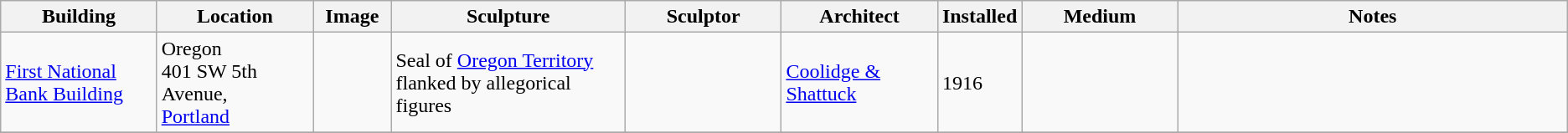<table class="wikitable sortable">
<tr>
<th width="10%">Building</th>
<th width="10%">Location</th>
<th width="5%">Image</th>
<th width="15%">Sculpture</th>
<th width="10%">Sculptor</th>
<th width="10%">Architect</th>
<th width="5%">Installed</th>
<th width="10%">Medium</th>
<th width="25%">Notes</th>
</tr>
<tr>
<td><a href='#'>First National Bank Building</a></td>
<td>Oregon<br>401 SW 5th Avenue,<br><a href='#'>Portland</a></td>
<td></td>
<td>Seal of <a href='#'>Oregon Territory</a> flanked by allegorical figures</td>
<td></td>
<td><a href='#'>Coolidge & Shattuck</a></td>
<td>1916</td>
<td></td>
<td></td>
</tr>
<tr>
</tr>
</table>
